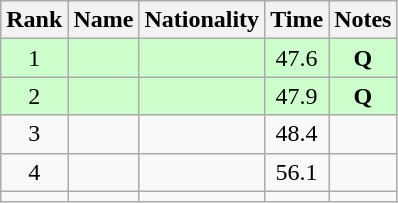<table class="wikitable sortable" style="text-align:center">
<tr>
<th>Rank</th>
<th>Name</th>
<th>Nationality</th>
<th>Time</th>
<th>Notes</th>
</tr>
<tr bgcolor=ccffcc>
<td>1</td>
<td align=left></td>
<td align=left></td>
<td>47.6</td>
<td><strong>Q</strong></td>
</tr>
<tr bgcolor=ccffcc>
<td>2</td>
<td align=left></td>
<td align=left></td>
<td>47.9</td>
<td><strong>Q</strong></td>
</tr>
<tr>
<td>3</td>
<td align=left></td>
<td align=left></td>
<td>48.4</td>
<td></td>
</tr>
<tr>
<td>4</td>
<td align=left></td>
<td align=left></td>
<td>56.1</td>
<td></td>
</tr>
<tr>
<td></td>
<td align=left></td>
<td align=left></td>
<td></td>
<td></td>
</tr>
</table>
